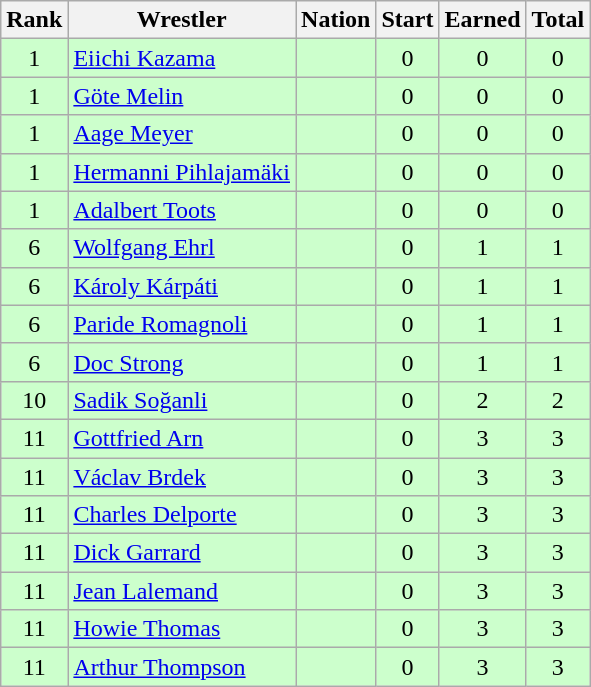<table class="wikitable sortable" style="text-align:center;">
<tr>
<th>Rank</th>
<th>Wrestler</th>
<th>Nation</th>
<th>Start</th>
<th>Earned</th>
<th>Total</th>
</tr>
<tr style="background:#cfc;">
<td>1</td>
<td align=left><a href='#'>Eiichi Kazama</a></td>
<td align=left></td>
<td>0</td>
<td>0</td>
<td>0</td>
</tr>
<tr style="background:#cfc;">
<td>1</td>
<td align=left><a href='#'>Göte Melin</a></td>
<td align=left></td>
<td>0</td>
<td>0</td>
<td>0</td>
</tr>
<tr style="background:#cfc;">
<td>1</td>
<td align=left><a href='#'>Aage Meyer</a></td>
<td align=left></td>
<td>0</td>
<td>0</td>
<td>0</td>
</tr>
<tr style="background:#cfc;">
<td>1</td>
<td align=left><a href='#'>Hermanni Pihlajamäki</a></td>
<td align=left></td>
<td>0</td>
<td>0</td>
<td>0</td>
</tr>
<tr style="background:#cfc;">
<td>1</td>
<td align=left><a href='#'>Adalbert Toots</a></td>
<td align=left></td>
<td>0</td>
<td>0</td>
<td>0</td>
</tr>
<tr style="background:#cfc;">
<td>6</td>
<td align=left><a href='#'>Wolfgang Ehrl</a></td>
<td align=left></td>
<td>0</td>
<td>1</td>
<td>1</td>
</tr>
<tr style="background:#cfc;">
<td>6</td>
<td align=left><a href='#'>Károly Kárpáti</a></td>
<td align=left></td>
<td>0</td>
<td>1</td>
<td>1</td>
</tr>
<tr style="background:#cfc;">
<td>6</td>
<td align=left><a href='#'>Paride Romagnoli</a></td>
<td align=left></td>
<td>0</td>
<td>1</td>
<td>1</td>
</tr>
<tr style="background:#cfc;">
<td>6</td>
<td align=left><a href='#'>Doc Strong</a></td>
<td align=left></td>
<td>0</td>
<td>1</td>
<td>1</td>
</tr>
<tr style="background:#cfc;">
<td>10</td>
<td align=left><a href='#'>Sadik Soğanli</a></td>
<td align=left></td>
<td>0</td>
<td>2</td>
<td>2</td>
</tr>
<tr style="background:#cfc;">
<td>11</td>
<td align=left><a href='#'>Gottfried Arn</a></td>
<td align=left></td>
<td>0</td>
<td>3</td>
<td>3</td>
</tr>
<tr style="background:#cfc;">
<td>11</td>
<td align=left><a href='#'>Václav Brdek</a></td>
<td align=left></td>
<td>0</td>
<td>3</td>
<td>3</td>
</tr>
<tr style="background:#cfc;">
<td>11</td>
<td align=left><a href='#'>Charles Delporte</a></td>
<td align=left></td>
<td>0</td>
<td>3</td>
<td>3</td>
</tr>
<tr style="background:#cfc;">
<td>11</td>
<td align=left><a href='#'>Dick Garrard</a></td>
<td align=left></td>
<td>0</td>
<td>3</td>
<td>3</td>
</tr>
<tr style="background:#cfc;">
<td>11</td>
<td align=left><a href='#'>Jean Lalemand</a></td>
<td align=left></td>
<td>0</td>
<td>3</td>
<td>3</td>
</tr>
<tr style="background:#cfc;">
<td>11</td>
<td align=left><a href='#'>Howie Thomas</a></td>
<td align=left></td>
<td>0</td>
<td>3</td>
<td>3</td>
</tr>
<tr style="background:#cfc;">
<td>11</td>
<td align=left><a href='#'>Arthur Thompson</a></td>
<td align=left></td>
<td>0</td>
<td>3</td>
<td>3</td>
</tr>
</table>
